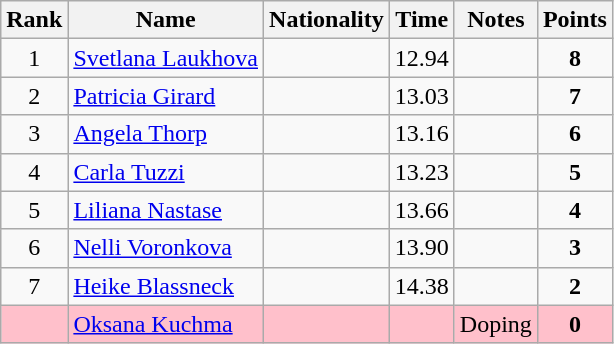<table class="wikitable sortable" style="text-align:center">
<tr>
<th>Rank</th>
<th>Name</th>
<th>Nationality</th>
<th>Time</th>
<th>Notes</th>
<th>Points</th>
</tr>
<tr>
<td>1</td>
<td align=left><a href='#'>Svetlana Laukhova</a></td>
<td align=left></td>
<td>12.94</td>
<td></td>
<td><strong>8</strong></td>
</tr>
<tr>
<td>2</td>
<td align=left><a href='#'>Patricia Girard</a></td>
<td align=left></td>
<td>13.03</td>
<td></td>
<td><strong>7</strong></td>
</tr>
<tr>
<td>3</td>
<td align=left><a href='#'>Angela Thorp</a></td>
<td align=left></td>
<td>13.16</td>
<td></td>
<td><strong>6</strong></td>
</tr>
<tr>
<td>4</td>
<td align=left><a href='#'>Carla Tuzzi</a></td>
<td align=left></td>
<td>13.23</td>
<td></td>
<td><strong>5</strong></td>
</tr>
<tr>
<td>5</td>
<td align=left><a href='#'>Liliana Nastase</a></td>
<td align=left></td>
<td>13.66</td>
<td></td>
<td><strong>4</strong></td>
</tr>
<tr>
<td>6</td>
<td align=left><a href='#'>Nelli Voronkova</a></td>
<td align=left></td>
<td>13.90</td>
<td></td>
<td><strong>3</strong></td>
</tr>
<tr>
<td>7</td>
<td align=left><a href='#'>Heike Blassneck</a></td>
<td align=left></td>
<td>14.38</td>
<td></td>
<td><strong>2</strong></td>
</tr>
<tr bgcolor=pink>
<td></td>
<td align=left><a href='#'>Oksana Kuchma</a></td>
<td align=left></td>
<td></td>
<td>Doping</td>
<td><strong>0</strong></td>
</tr>
</table>
